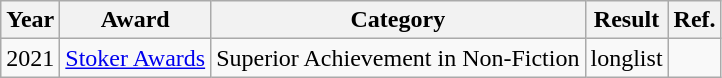<table class="wikitable">
<tr>
<th>Year</th>
<th>Award</th>
<th>Category</th>
<th>Result</th>
<th>Ref.</th>
</tr>
<tr>
<td>2021</td>
<td><a href='#'>Stoker Awards</a></td>
<td>Superior Achievement in Non-Fiction</td>
<td>longlist</td>
<td></td>
</tr>
</table>
